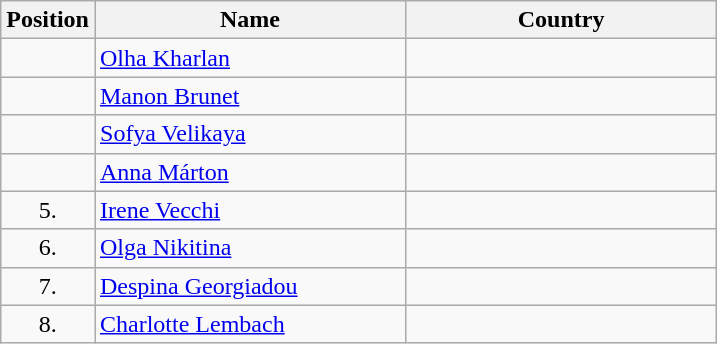<table class="wikitable">
<tr>
<th width="20">Position</th>
<th width="200">Name</th>
<th width="200">Country</th>
</tr>
<tr>
<td align=center></td>
<td><a href='#'>Olha Kharlan</a></td>
<td></td>
</tr>
<tr>
<td align=center></td>
<td><a href='#'>Manon Brunet</a></td>
<td></td>
</tr>
<tr>
<td align=center></td>
<td><a href='#'>Sofya Velikaya</a></td>
<td></td>
</tr>
<tr>
<td align=center></td>
<td><a href='#'>Anna Márton</a></td>
<td></td>
</tr>
<tr>
<td align=center>5.</td>
<td><a href='#'>Irene Vecchi</a></td>
<td></td>
</tr>
<tr>
<td align=center>6.</td>
<td><a href='#'>Olga Nikitina</a></td>
<td></td>
</tr>
<tr>
<td align=center>7.</td>
<td><a href='#'>Despina Georgiadou</a></td>
<td></td>
</tr>
<tr>
<td align=center>8.</td>
<td><a href='#'>Charlotte Lembach</a></td>
<td></td>
</tr>
</table>
